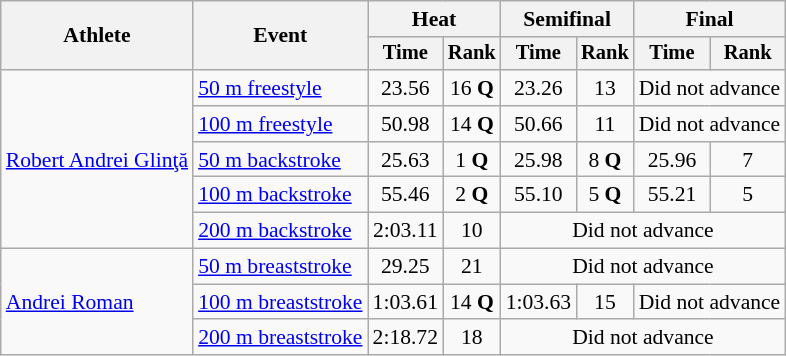<table class=wikitable style="font-size:90%">
<tr>
<th rowspan=2>Athlete</th>
<th rowspan=2>Event</th>
<th colspan="2">Heat</th>
<th colspan="2">Semifinal</th>
<th colspan="2">Final</th>
</tr>
<tr style="font-size:95%">
<th>Time</th>
<th>Rank</th>
<th>Time</th>
<th>Rank</th>
<th>Time</th>
<th>Rank</th>
</tr>
<tr align=center>
<td align=left rowspan=5><a href='#'>Robert Andrei Glinţă</a></td>
<td align=left><a href='#'>50 m freestyle</a></td>
<td>23.56</td>
<td>16 <strong>Q</strong></td>
<td>23.26</td>
<td>13</td>
<td colspan = 2>Did not advance</td>
</tr>
<tr align=center>
<td align=left><a href='#'>100 m freestyle</a></td>
<td>50.98</td>
<td>14 <strong>Q</strong></td>
<td>50.66</td>
<td>11</td>
<td colspan = 2>Did not advance</td>
</tr>
<tr align=center>
<td align=left><a href='#'>50 m backstroke</a></td>
<td>25.63</td>
<td>1 <strong>Q</strong></td>
<td>25.98</td>
<td>8 <strong>Q</strong></td>
<td>25.96</td>
<td>7</td>
</tr>
<tr align=center>
<td align=left><a href='#'>100 m backstroke</a></td>
<td>55.46</td>
<td>2 <strong>Q</strong></td>
<td>55.10</td>
<td>5 <strong>Q</strong></td>
<td>55.21</td>
<td>5</td>
</tr>
<tr align=center>
<td align=left><a href='#'>200 m backstroke</a></td>
<td>2:03.11</td>
<td>10</td>
<td colspan= 4>Did not advance</td>
</tr>
<tr align=center>
<td align=left rowspan=3><a href='#'>Andrei Roman</a></td>
<td align=left><a href='#'>50 m breaststroke</a></td>
<td>29.25</td>
<td>21</td>
<td colspan= 4>Did not advance</td>
</tr>
<tr align=center>
<td align=left><a href='#'>100 m breaststroke</a></td>
<td>1:03.61</td>
<td>14 <strong>Q</strong></td>
<td>1:03.63</td>
<td>15</td>
<td colspan= 2>Did not advance</td>
</tr>
<tr align=center>
<td align=left><a href='#'>200 m breaststroke</a></td>
<td>2:18.72</td>
<td>18</td>
<td colspan= 4>Did not advance</td>
</tr>
</table>
